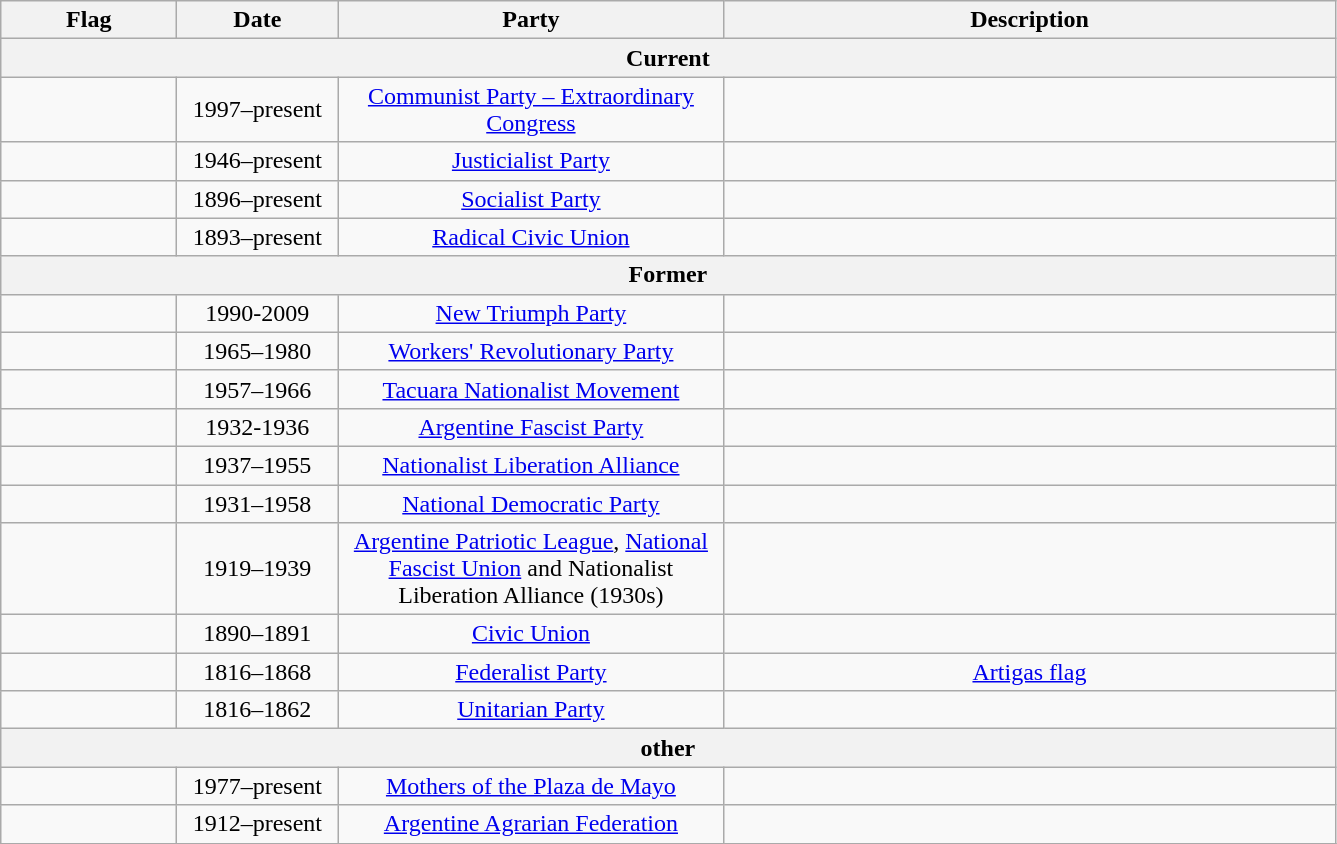<table class="wikitable" style="background:#f9f9f9; text-align:center">
<tr>
<th width="110">Flag</th>
<th width="100">Date</th>
<th width="250">Party</th>
<th width="400">Description</th>
</tr>
<tr>
<th colspan="4">Current</th>
</tr>
<tr>
<td></td>
<td>1997–present</td>
<td><a href='#'>Communist Party – Extraordinary Congress</a></td>
<td></td>
</tr>
<tr>
<td></td>
<td>1946–present</td>
<td><a href='#'>Justicialist Party</a></td>
<td></td>
</tr>
<tr>
<td></td>
<td>1896–present</td>
<td><a href='#'>Socialist Party</a></td>
<td></td>
</tr>
<tr>
<td></td>
<td>1893–present</td>
<td><a href='#'>Radical Civic Union</a></td>
<td></td>
</tr>
<tr>
<th colspan="4">Former</th>
</tr>
<tr>
<td></td>
<td>1990-2009</td>
<td><a href='#'>New Triumph Party</a></td>
<td></td>
</tr>
<tr>
<td><br></td>
<td>1965–1980</td>
<td><a href='#'>Workers' Revolutionary Party</a></td>
<td></td>
</tr>
<tr>
<td></td>
<td>1957–1966</td>
<td><a href='#'>Tacuara Nationalist Movement</a></td>
<td></td>
</tr>
<tr>
<td></td>
<td>1932-1936</td>
<td><a href='#'>Argentine Fascist Party</a></td>
<td></td>
</tr>
<tr>
<td></td>
<td>1937–1955</td>
<td><a href='#'>Nationalist Liberation Alliance</a></td>
<td></td>
</tr>
<tr>
<td></td>
<td>1931–1958</td>
<td><a href='#'>National Democratic Party</a></td>
<td></td>
</tr>
<tr>
<td></td>
<td>1919–1939</td>
<td><a href='#'>Argentine Patriotic League</a>, <a href='#'>National Fascist Union</a>  and Nationalist Liberation Alliance (1930s)</td>
<td></td>
</tr>
<tr>
<td></td>
<td>1890–1891</td>
<td><a href='#'>Civic Union</a></td>
<td></td>
</tr>
<tr>
<td></td>
<td>1816–1868</td>
<td><a href='#'>Federalist Party</a></td>
<td><a href='#'>Artigas flag</a></td>
</tr>
<tr>
<td><br></td>
<td>1816–1862</td>
<td><a href='#'>Unitarian Party</a></td>
<td></td>
</tr>
<tr>
<th colspan="4">other</th>
</tr>
<tr>
<td></td>
<td>1977–present</td>
<td><a href='#'>Mothers of the Plaza de Mayo</a></td>
<td></td>
</tr>
<tr>
<td></td>
<td>1912–present</td>
<td><a href='#'>Argentine Agrarian Federation</a></td>
<td></td>
</tr>
<tr>
</tr>
</table>
